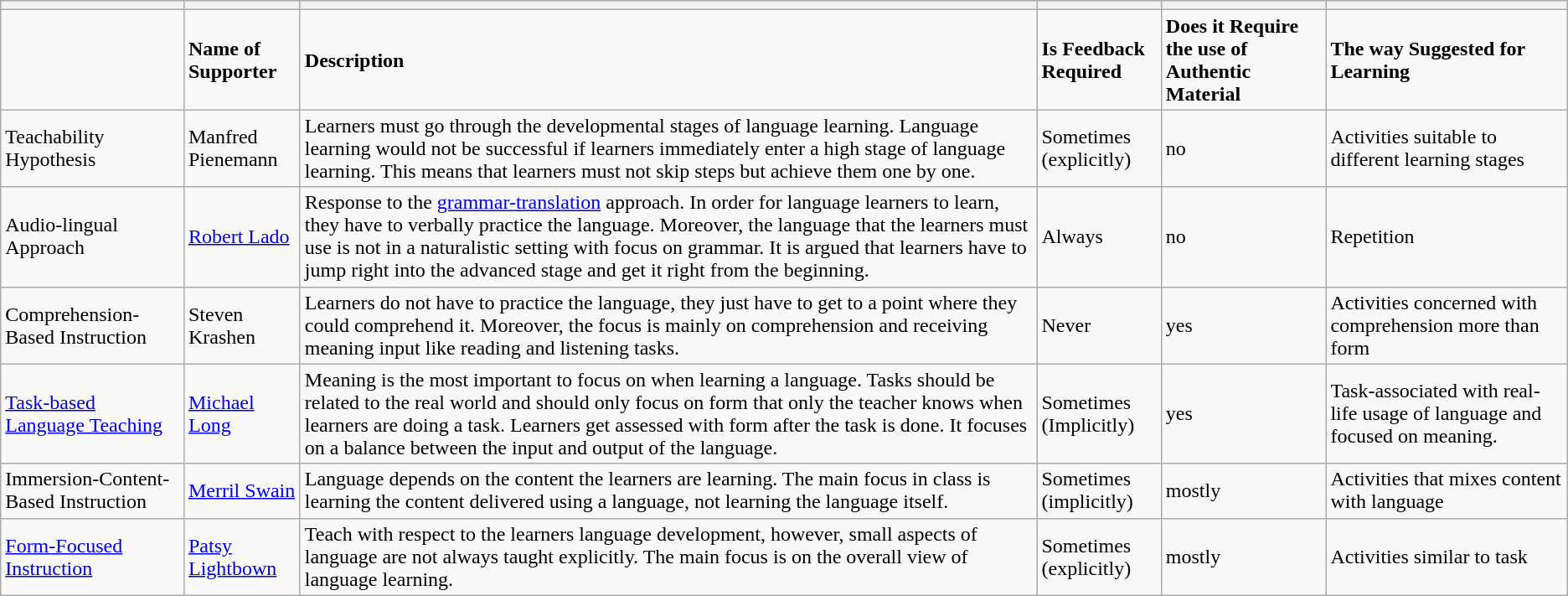<table class="wikitable sortable mw-collapsible">
<tr>
<th></th>
<th></th>
<th></th>
<th></th>
<th></th>
<th></th>
</tr>
<tr>
<td></td>
<td><strong>Name of Supporter</strong></td>
<td><strong>Description</strong></td>
<td><strong>Is Feedback Required</strong></td>
<td><strong>Does it Require the use of Authentic Material</strong></td>
<td><strong>The way Suggested for Learning</strong></td>
</tr>
<tr>
<td>Teachability Hypothesis</td>
<td>Manfred Pienemann</td>
<td>Learners must go through the developmental stages of language learning. Language learning would not be successful if learners immediately enter a high stage of language learning. This means that learners must not skip steps but achieve them one by one.</td>
<td>Sometimes (explicitly)</td>
<td>no</td>
<td>Activities suitable to different learning stages</td>
</tr>
<tr>
<td>Audio-lingual Approach</td>
<td><a href='#'>Robert Lado</a></td>
<td>Response to the <a href='#'>grammar-translation</a> approach. In order for language learners to learn, they have to verbally practice the language. Moreover, the language that the learners must use is not in a naturalistic setting with focus on grammar. It is argued that learners have to jump right into the advanced stage and get it right from the beginning.</td>
<td>Always</td>
<td>no</td>
<td>Repetition</td>
</tr>
<tr>
<td>Comprehension-Based Instruction</td>
<td>Steven Krashen</td>
<td>Learners do not have to practice the language, they just have to get to a point where they could comprehend it. Moreover, the focus is mainly on comprehension and receiving meaning input like reading and listening tasks.</td>
<td>Never</td>
<td>yes</td>
<td>Activities concerned with comprehension more than form</td>
</tr>
<tr>
<td><a href='#'>Task-based Language Teaching</a></td>
<td><a href='#'>Michael Long</a></td>
<td>Meaning is the most important to focus on when learning a language. Tasks should be related to the real world and should only focus on form that only the teacher knows when learners are doing a task. Learners get assessed with form after the task is done. It focuses on a balance between the input and output of the language.</td>
<td>Sometimes (Implicitly)</td>
<td>yes</td>
<td>Task-associated with real-life usage of language and focused on meaning.</td>
</tr>
<tr>
<td>Immersion-Content-Based Instruction</td>
<td><a href='#'>Merril Swain</a></td>
<td>Language depends on the content the learners are learning. The main focus in class is learning the content delivered using a language, not learning the language itself.</td>
<td>Sometimes (implicitly)</td>
<td>mostly</td>
<td>Activities that mixes content with language</td>
</tr>
<tr>
<td><a href='#'>Form-Focused Instruction</a></td>
<td><a href='#'>Patsy Lightbown</a></td>
<td>Teach with respect to the learners language development, however, small aspects of language are not always taught explicitly. The main focus is on the overall view of language learning.</td>
<td>Sometimes (explicitly)</td>
<td>mostly</td>
<td>Activities similar to task</td>
</tr>
</table>
